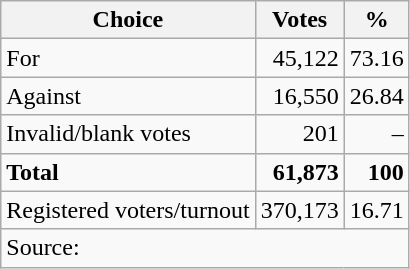<table class=wikitable style=text-align:right>
<tr>
<th>Choice</th>
<th>Votes</th>
<th>%</th>
</tr>
<tr>
<td align=left>For</td>
<td>45,122</td>
<td>73.16</td>
</tr>
<tr>
<td align=left>Against</td>
<td>16,550</td>
<td>26.84</td>
</tr>
<tr>
<td align=left>Invalid/blank votes</td>
<td>201</td>
<td>–</td>
</tr>
<tr>
<td align=left><strong>Total</strong></td>
<td><strong>61,873</strong></td>
<td><strong>100</strong></td>
</tr>
<tr>
<td align=left>Registered voters/turnout</td>
<td>370,173</td>
<td>16.71</td>
</tr>
<tr>
<td align=left colspan=3>Source: </td>
</tr>
</table>
